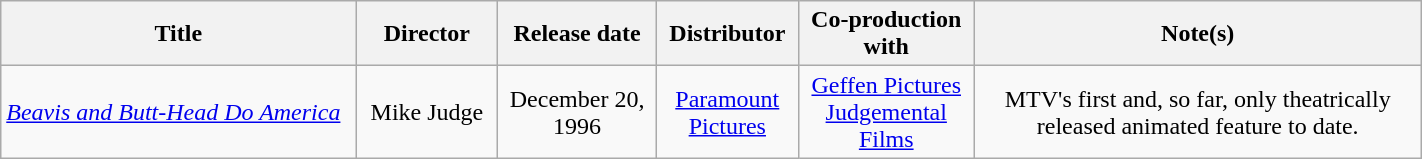<table class="wikitable plainrowheaders sortable" style="width:75%;text-align:center;">
<tr>
<th scope="col" style="width:25%;">Title</th>
<th scope="col" style="width:10%;">Director</th>
<th>Release date</th>
<th scope="col" style="width:10%;">Distributor</th>
<th>Co-production with</th>
<th>Note(s)</th>
</tr>
<tr>
<td scope="row" style="text-align:left;"><em><a href='#'>Beavis and Butt-Head Do America</a></em></td>
<td>Mike Judge</td>
<td>December 20, 1996</td>
<td><a href='#'>Paramount Pictures</a></td>
<td><a href='#'>Geffen Pictures</a><br><a href='#'>Judgemental Films</a></td>
<td>MTV's first and, so far, only theatrically released animated feature to date.</td>
</tr>
</table>
